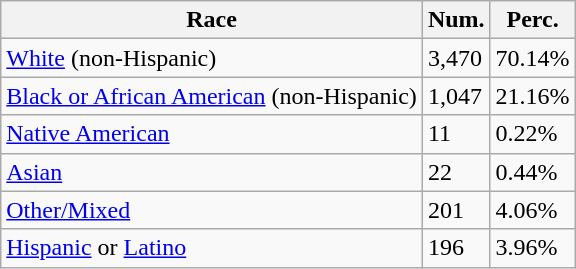<table class="wikitable">
<tr>
<th>Race</th>
<th>Num.</th>
<th>Perc.</th>
</tr>
<tr>
<td><a href='#'>White</a> (non-Hispanic)</td>
<td>3,470</td>
<td>70.14%</td>
</tr>
<tr>
<td><a href='#'>Black or African American</a> (non-Hispanic)</td>
<td>1,047</td>
<td>21.16%</td>
</tr>
<tr>
<td><a href='#'>Native American</a></td>
<td>11</td>
<td>0.22%</td>
</tr>
<tr>
<td><a href='#'>Asian</a></td>
<td>22</td>
<td>0.44%</td>
</tr>
<tr>
<td><a href='#'>Other/Mixed</a></td>
<td>201</td>
<td>4.06%</td>
</tr>
<tr>
<td><a href='#'>Hispanic</a> or <a href='#'>Latino</a></td>
<td>196</td>
<td>3.96%</td>
</tr>
</table>
